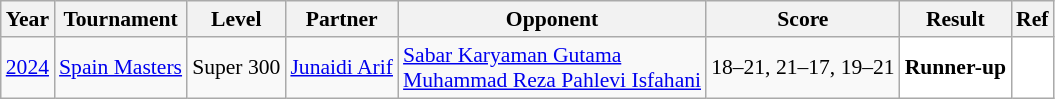<table class="sortable wikitable" style="font-size: 90%;">
<tr>
<th>Year</th>
<th>Tournament</th>
<th>Level</th>
<th>Partner</th>
<th>Opponent</th>
<th>Score</th>
<th>Result</th>
<th>Ref</th>
</tr>
<tr>
<td align="center"><a href='#'>2024</a></td>
<td align="left"><a href='#'>Spain Masters</a></td>
<td align="left">Super 300</td>
<td align="left"> <a href='#'>Junaidi Arif</a></td>
<td align="left"> <a href='#'>Sabar Karyaman Gutama</a><br> <a href='#'>Muhammad Reza Pahlevi Isfahani</a></td>
<td align="left">18–21, 21–17, 19–21</td>
<td style="text-align:left; background:white"> <strong>Runner-up</strong></td>
<td style="text-align:center; background:white"></td>
</tr>
</table>
